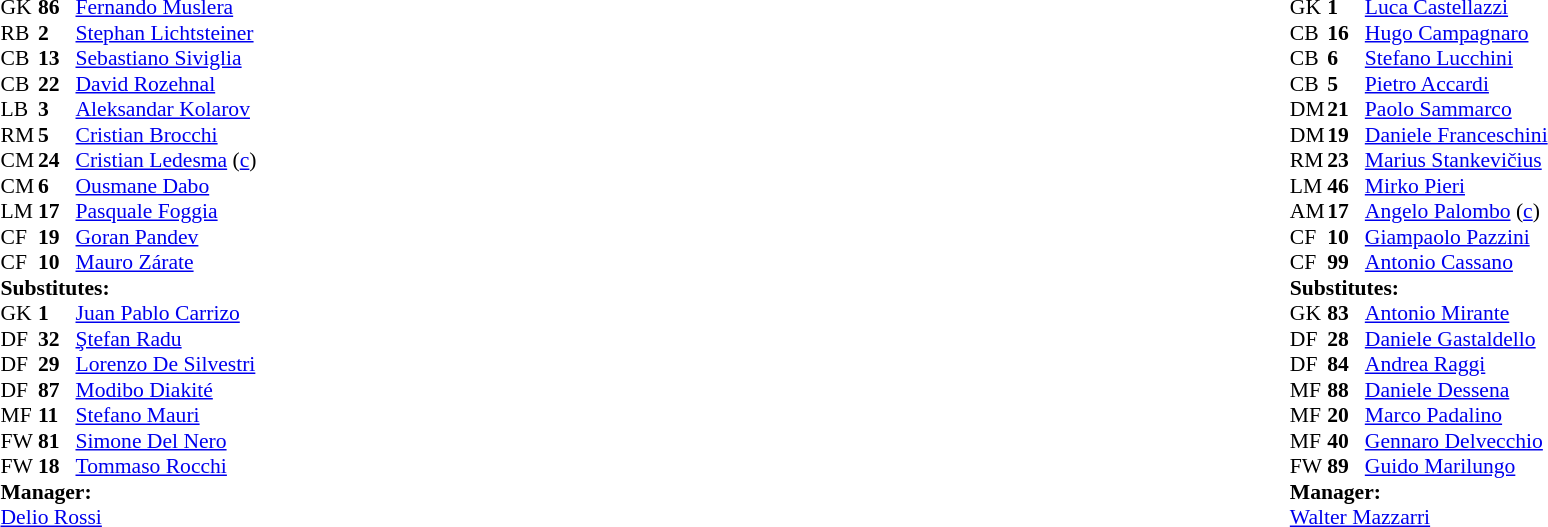<table width="100%">
<tr>
<td valign="top" width="50%"><br><table style="font-size:90%" cellspacing="0" cellpadding="0">
<tr>
<td colspan=4></td>
</tr>
<tr>
<th width=25></th>
<th width=25></th>
</tr>
<tr>
<td>GK</td>
<td><strong>86</strong></td>
<td> <a href='#'>Fernando Muslera</a></td>
</tr>
<tr>
<td>RB</td>
<td><strong>2</strong></td>
<td> <a href='#'>Stephan Lichtsteiner</a></td>
</tr>
<tr>
<td>CB</td>
<td><strong>13</strong></td>
<td> <a href='#'>Sebastiano Siviglia</a></td>
<td></td>
</tr>
<tr>
<td>CB</td>
<td><strong>22</strong></td>
<td> <a href='#'>David Rozehnal</a></td>
</tr>
<tr>
<td>LB</td>
<td><strong>3</strong></td>
<td> <a href='#'>Aleksandar Kolarov</a></td>
</tr>
<tr>
<td>RM</td>
<td><strong>5</strong></td>
<td> <a href='#'>Cristian Brocchi</a></td>
<td></td>
<td></td>
</tr>
<tr>
<td>CM</td>
<td><strong>24</strong></td>
<td> <a href='#'>Cristian Ledesma</a> (<a href='#'>c</a>)</td>
</tr>
<tr>
<td>CM</td>
<td><strong>6</strong></td>
<td> <a href='#'>Ousmane Dabo</a></td>
</tr>
<tr>
<td>LM</td>
<td><strong>17</strong></td>
<td> <a href='#'>Pasquale Foggia</a></td>
<td></td>
<td></td>
</tr>
<tr>
<td>CF</td>
<td><strong>19</strong></td>
<td> <a href='#'>Goran Pandev</a></td>
<td></td>
<td></td>
</tr>
<tr>
<td>CF</td>
<td><strong>10</strong></td>
<td> <a href='#'>Mauro Zárate</a></td>
</tr>
<tr>
<td colspan=3><strong>Substitutes:</strong></td>
</tr>
<tr>
<td>GK</td>
<td><strong>1</strong></td>
<td> <a href='#'>Juan Pablo Carrizo</a></td>
</tr>
<tr>
<td>DF</td>
<td><strong>32</strong></td>
<td> <a href='#'>Ştefan Radu</a></td>
</tr>
<tr>
<td>DF</td>
<td><strong>29</strong></td>
<td> <a href='#'>Lorenzo De Silvestri</a></td>
<td></td>
<td></td>
</tr>
<tr>
<td>DF</td>
<td><strong>87</strong></td>
<td> <a href='#'>Modibo Diakité</a></td>
</tr>
<tr>
<td>MF</td>
<td><strong>11</strong></td>
<td> <a href='#'>Stefano Mauri</a></td>
</tr>
<tr>
<td>FW</td>
<td><strong>81</strong></td>
<td> <a href='#'>Simone Del Nero</a></td>
<td></td>
<td></td>
</tr>
<tr>
<td>FW</td>
<td><strong>18</strong></td>
<td> <a href='#'>Tommaso Rocchi</a></td>
<td></td>
<td></td>
</tr>
<tr>
<td colspan=3><strong>Manager:</strong></td>
</tr>
<tr>
<td colspan=4> <a href='#'>Delio Rossi</a></td>
</tr>
</table>
</td>
<td valign="top"></td>
<td valign="top" width="50%"><br><table style="font-size: 90%" cellspacing="0" cellpadding="0" align=center>
<tr>
<td colspan="4"></td>
</tr>
<tr>
<th width=25></th>
<th width=25></th>
</tr>
<tr>
<td>GK</td>
<td><strong>1</strong></td>
<td> <a href='#'>Luca Castellazzi</a></td>
</tr>
<tr>
<td>CB</td>
<td><strong>16</strong></td>
<td> <a href='#'>Hugo Campagnaro</a></td>
</tr>
<tr>
<td>CB</td>
<td><strong>6</strong></td>
<td> <a href='#'>Stefano Lucchini</a></td>
<td></td>
<td></td>
</tr>
<tr>
<td>CB</td>
<td><strong>5</strong></td>
<td> <a href='#'>Pietro Accardi</a></td>
<td></td>
</tr>
<tr>
<td>DM</td>
<td><strong>21</strong></td>
<td> <a href='#'>Paolo Sammarco</a></td>
<td></td>
<td></td>
</tr>
<tr>
<td>DM</td>
<td><strong>19</strong></td>
<td> <a href='#'>Daniele Franceschini</a></td>
<td></td>
<td></td>
</tr>
<tr>
<td>RM</td>
<td><strong>23</strong></td>
<td> <a href='#'>Marius Stankevičius</a></td>
</tr>
<tr>
<td>LM</td>
<td><strong>46</strong></td>
<td> <a href='#'>Mirko Pieri</a></td>
</tr>
<tr>
<td>AM</td>
<td><strong>17</strong></td>
<td> <a href='#'>Angelo Palombo</a> (<a href='#'>c</a>)</td>
<td></td>
</tr>
<tr>
<td>CF</td>
<td><strong>10</strong></td>
<td> <a href='#'>Giampaolo Pazzini</a></td>
</tr>
<tr>
<td>CF</td>
<td><strong>99</strong></td>
<td> <a href='#'>Antonio Cassano</a></td>
</tr>
<tr>
<td colspan=3><strong>Substitutes:</strong></td>
</tr>
<tr>
<td>GK</td>
<td><strong>83</strong></td>
<td> <a href='#'>Antonio Mirante</a></td>
</tr>
<tr>
<td>DF</td>
<td><strong>28</strong></td>
<td> <a href='#'>Daniele Gastaldello</a></td>
<td></td>
<td></td>
</tr>
<tr>
<td>DF</td>
<td><strong>84</strong></td>
<td> <a href='#'>Andrea Raggi</a></td>
</tr>
<tr>
<td>MF</td>
<td><strong>88</strong></td>
<td> <a href='#'>Daniele Dessena</a></td>
<td></td>
<td></td>
</tr>
<tr>
<td>MF</td>
<td><strong>20</strong></td>
<td> <a href='#'>Marco Padalino</a></td>
</tr>
<tr>
<td>MF</td>
<td><strong>40</strong></td>
<td> <a href='#'>Gennaro Delvecchio</a></td>
<td></td>
<td></td>
</tr>
<tr>
<td>FW</td>
<td><strong>89</strong></td>
<td> <a href='#'>Guido Marilungo</a></td>
</tr>
<tr>
<td colspan=3><strong>Manager:</strong></td>
</tr>
<tr>
<td colspan=4> <a href='#'>Walter Mazzarri</a></td>
</tr>
</table>
</td>
</tr>
</table>
